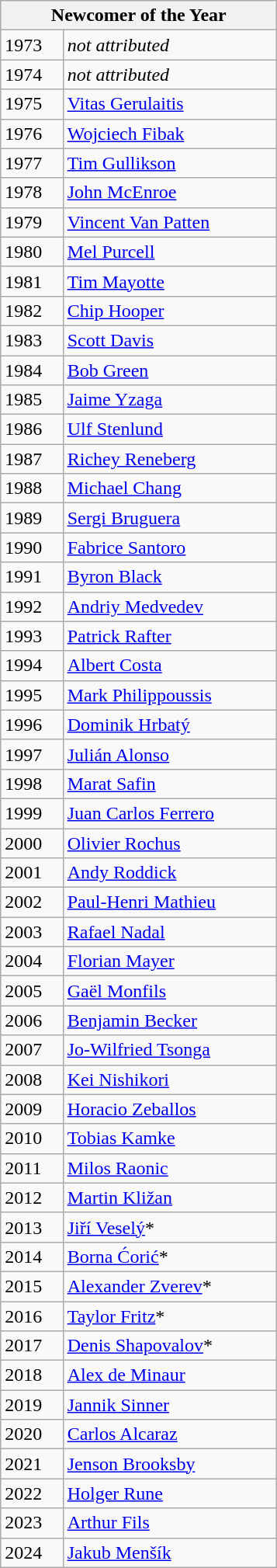<table class="wikitable sortable" style="display:inline-table;">
<tr>
<th colspan="2" width="230">Newcomer of the Year</th>
</tr>
<tr>
<td>1973</td>
<td><em>not attributed</em></td>
</tr>
<tr>
<td>1974</td>
<td><em>not attributed</em></td>
</tr>
<tr>
<td>1975</td>
<td> <a href='#'>Vitas Gerulaitis</a></td>
</tr>
<tr>
<td>1976</td>
<td> <a href='#'>Wojciech Fibak</a></td>
</tr>
<tr>
<td>1977</td>
<td> <a href='#'>Tim Gullikson</a></td>
</tr>
<tr>
<td>1978</td>
<td> <a href='#'>John McEnroe</a></td>
</tr>
<tr>
<td>1979</td>
<td> <a href='#'>Vincent Van Patten</a></td>
</tr>
<tr>
<td>1980</td>
<td> <a href='#'>Mel Purcell</a></td>
</tr>
<tr>
<td>1981</td>
<td> <a href='#'>Tim Mayotte</a></td>
</tr>
<tr>
<td>1982</td>
<td> <a href='#'>Chip Hooper</a></td>
</tr>
<tr>
<td>1983</td>
<td> <a href='#'>Scott Davis</a></td>
</tr>
<tr>
<td>1984</td>
<td> <a href='#'>Bob Green</a></td>
</tr>
<tr>
<td>1985</td>
<td> <a href='#'>Jaime Yzaga</a></td>
</tr>
<tr>
<td>1986</td>
<td> <a href='#'>Ulf Stenlund</a></td>
</tr>
<tr>
<td>1987</td>
<td> <a href='#'>Richey Reneberg</a></td>
</tr>
<tr>
<td>1988</td>
<td> <a href='#'>Michael Chang</a></td>
</tr>
<tr>
<td>1989</td>
<td> <a href='#'>Sergi Bruguera</a></td>
</tr>
<tr>
<td>1990</td>
<td> <a href='#'>Fabrice Santoro</a></td>
</tr>
<tr>
<td>1991</td>
<td> <a href='#'>Byron Black</a></td>
</tr>
<tr>
<td>1992</td>
<td> <a href='#'>Andriy Medvedev</a></td>
</tr>
<tr>
<td>1993</td>
<td> <a href='#'>Patrick Rafter</a></td>
</tr>
<tr>
<td>1994</td>
<td> <a href='#'>Albert Costa</a></td>
</tr>
<tr>
<td>1995</td>
<td> <a href='#'>Mark Philippoussis</a></td>
</tr>
<tr>
<td>1996</td>
<td> <a href='#'>Dominik Hrbatý</a></td>
</tr>
<tr>
<td>1997</td>
<td> <a href='#'>Julián Alonso</a></td>
</tr>
<tr>
<td>1998</td>
<td> <a href='#'>Marat Safin</a></td>
</tr>
<tr>
<td>1999</td>
<td> <a href='#'>Juan Carlos Ferrero</a></td>
</tr>
<tr>
<td>2000</td>
<td> <a href='#'>Olivier Rochus</a></td>
</tr>
<tr>
<td>2001</td>
<td> <a href='#'>Andy Roddick</a></td>
</tr>
<tr>
<td>2002</td>
<td> <a href='#'>Paul-Henri Mathieu</a></td>
</tr>
<tr>
<td>2003</td>
<td> <a href='#'>Rafael Nadal</a></td>
</tr>
<tr>
<td>2004</td>
<td> <a href='#'>Florian Mayer</a></td>
</tr>
<tr>
<td>2005</td>
<td> <a href='#'>Gaël Monfils</a></td>
</tr>
<tr>
<td>2006</td>
<td> <a href='#'>Benjamin Becker</a></td>
</tr>
<tr>
<td>2007</td>
<td> <a href='#'>Jo-Wilfried Tsonga</a></td>
</tr>
<tr>
<td>2008</td>
<td> <a href='#'>Kei Nishikori</a></td>
</tr>
<tr>
<td>2009</td>
<td> <a href='#'>Horacio Zeballos</a></td>
</tr>
<tr>
<td>2010</td>
<td> <a href='#'>Tobias Kamke</a></td>
</tr>
<tr>
<td>2011</td>
<td> <a href='#'>Milos Raonic</a></td>
</tr>
<tr>
<td>2012</td>
<td> <a href='#'>Martin Kližan</a></td>
</tr>
<tr>
<td>2013</td>
<td> <a href='#'>Jiří Veselý</a>*</td>
</tr>
<tr>
<td>2014</td>
<td> <a href='#'>Borna Ćorić</a>*</td>
</tr>
<tr>
<td>2015</td>
<td> <a href='#'>Alexander Zverev</a>*</td>
</tr>
<tr>
<td>2016</td>
<td> <a href='#'>Taylor Fritz</a>*</td>
</tr>
<tr>
<td>2017</td>
<td> <a href='#'>Denis Shapovalov</a>*</td>
</tr>
<tr>
<td>2018</td>
<td> <a href='#'>Alex de Minaur</a></td>
</tr>
<tr>
<td>2019</td>
<td> <a href='#'>Jannik Sinner</a></td>
</tr>
<tr>
<td>2020</td>
<td> <a href='#'>Carlos Alcaraz</a></td>
</tr>
<tr>
<td>2021</td>
<td> <a href='#'>Jenson Brooksby</a></td>
</tr>
<tr>
<td>2022</td>
<td> <a href='#'>Holger Rune</a></td>
</tr>
<tr>
<td>2023</td>
<td> <a href='#'>Arthur Fils</a></td>
</tr>
<tr>
<td>2024</td>
<td> <a href='#'>Jakub Menšík</a></td>
</tr>
</table>
